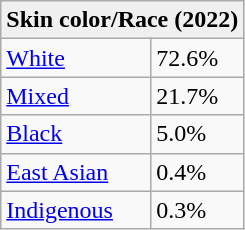<table class="wikitable" table style="border:1px #000000;" cellspacing="0" align="centre" style="margin-left: 1em">
<tr>
<th style="background:#f0f0f0;" colspan="2">Skin color/Race (2022)</th>
</tr>
<tr>
<td><a href='#'>White</a></td>
<td>72.6%</td>
</tr>
<tr>
<td><a href='#'>Mixed</a></td>
<td>21.7%</td>
</tr>
<tr>
<td><a href='#'>Black</a></td>
<td>5.0%</td>
</tr>
<tr>
<td><a href='#'>East Asian</a></td>
<td>0.4%</td>
</tr>
<tr>
<td><a href='#'>Indigenous</a></td>
<td>0.3%</td>
</tr>
</table>
